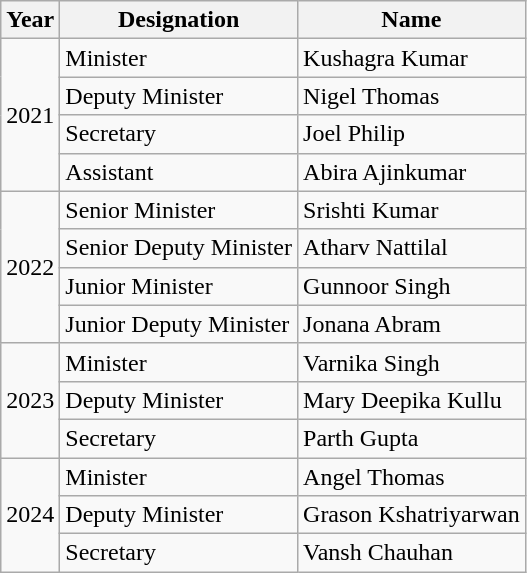<table class="wikitable">
<tr>
<th>Year</th>
<th>Designation</th>
<th>Name</th>
</tr>
<tr>
<td rowspan="4">2021</td>
<td>Minister</td>
<td>Kushagra Kumar</td>
</tr>
<tr>
<td>Deputy Minister</td>
<td>Nigel Thomas</td>
</tr>
<tr>
<td>Secretary</td>
<td>Joel Philip</td>
</tr>
<tr>
<td>Assistant</td>
<td>Abira Ajinkumar</td>
</tr>
<tr>
<td rowspan="4">2022</td>
<td>Senior Minister</td>
<td>Srishti Kumar</td>
</tr>
<tr>
<td>Senior Deputy Minister</td>
<td>Atharv Nattilal</td>
</tr>
<tr>
<td>Junior Minister</td>
<td>Gunnoor Singh</td>
</tr>
<tr>
<td>Junior Deputy Minister</td>
<td>Jonana Abram</td>
</tr>
<tr>
<td rowspan="3">2023</td>
<td>Minister</td>
<td>Varnika Singh</td>
</tr>
<tr>
<td>Deputy Minister</td>
<td>Mary Deepika Kullu</td>
</tr>
<tr>
<td>Secretary</td>
<td>Parth Gupta</td>
</tr>
<tr>
<td rowspan="3">2024</td>
<td>Minister</td>
<td>Angel Thomas</td>
</tr>
<tr>
<td>Deputy Minister</td>
<td>Grason Kshatriyarwan</td>
</tr>
<tr>
<td>Secretary</td>
<td>Vansh Chauhan</td>
</tr>
</table>
